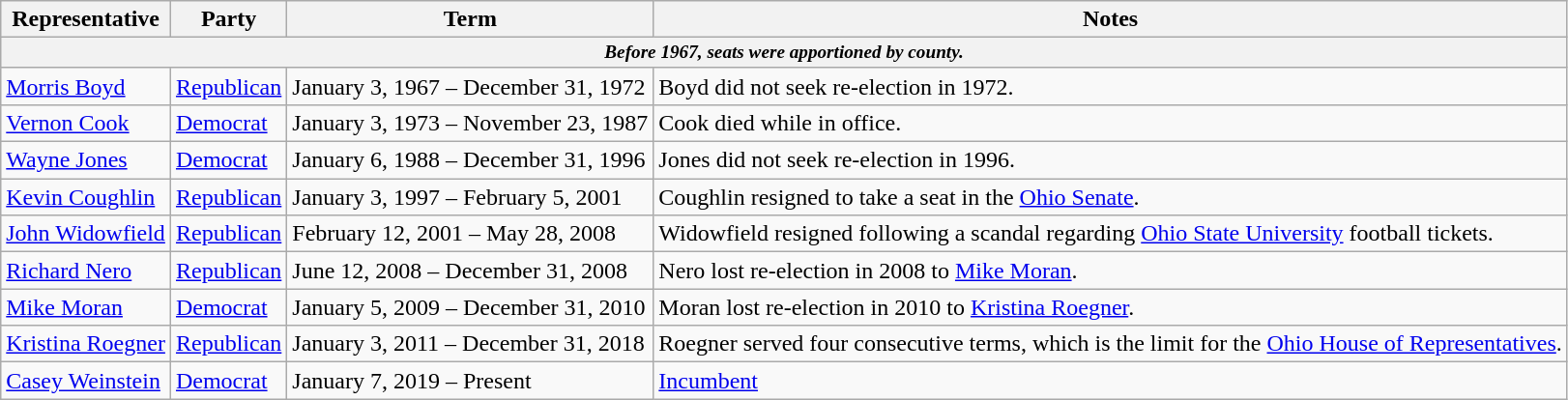<table class=wikitable>
<tr valign=bottom>
<th>Representative</th>
<th>Party</th>
<th>Term</th>
<th>Notes</th>
</tr>
<tr>
<th colspan=5 style="font-size: 80%;"><em>Before 1967, seats were apportioned by county.</em></th>
</tr>
<tr>
<td><a href='#'>Morris Boyd</a></td>
<td><a href='#'>Republican</a></td>
<td>January 3, 1967 – December 31, 1972</td>
<td>Boyd did not seek re-election in 1972.</td>
</tr>
<tr>
<td><a href='#'>Vernon Cook</a></td>
<td><a href='#'>Democrat</a></td>
<td>January 3, 1973 – November 23, 1987</td>
<td>Cook died while in office.</td>
</tr>
<tr>
<td><a href='#'>Wayne Jones</a></td>
<td><a href='#'>Democrat</a></td>
<td>January 6, 1988 – December 31, 1996</td>
<td>Jones did not seek re-election in 1996.</td>
</tr>
<tr>
<td><a href='#'>Kevin Coughlin</a></td>
<td><a href='#'>Republican</a></td>
<td>January 3, 1997 – February 5, 2001</td>
<td>Coughlin resigned to take a seat in the <a href='#'>Ohio Senate</a>.</td>
</tr>
<tr>
<td><a href='#'>John Widowfield</a></td>
<td><a href='#'>Republican</a></td>
<td>February 12, 2001 – May 28, 2008</td>
<td>Widowfield resigned following a scandal regarding <a href='#'>Ohio State University</a> football tickets.</td>
</tr>
<tr>
<td><a href='#'>Richard Nero</a></td>
<td><a href='#'>Republican</a></td>
<td>June 12, 2008 – December 31, 2008</td>
<td>Nero lost re-election in 2008 to <a href='#'>Mike Moran</a>.</td>
</tr>
<tr>
<td><a href='#'>Mike Moran</a></td>
<td><a href='#'>Democrat</a></td>
<td>January 5, 2009 – December 31, 2010</td>
<td>Moran lost re-election in 2010 to <a href='#'>Kristina Roegner</a>.</td>
</tr>
<tr>
<td><a href='#'>Kristina Roegner</a></td>
<td><a href='#'>Republican</a></td>
<td>January 3, 2011 – December 31, 2018</td>
<td>Roegner served four consecutive terms, which is the limit for the <a href='#'>Ohio House of Representatives</a>.</td>
</tr>
<tr>
<td><a href='#'>Casey Weinstein</a></td>
<td><a href='#'>Democrat</a></td>
<td>January 7, 2019 – Present</td>
<td><a href='#'>Incumbent</a></td>
</tr>
</table>
